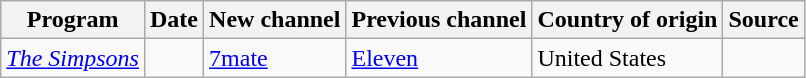<table class="wikitable plainrowheaders sortable" style="text-align:left">
<tr>
<th scope="col">Program</th>
<th scope="col">Date</th>
<th scope="col">New channel</th>
<th scope="col">Previous channel</th>
<th scope="col">Country of origin</th>
<th scope="col" class="unsortable">Source</th>
</tr>
<tr>
<td><em><a href='#'>The Simpsons</a></em></td>
<td></td>
<td><a href='#'>7mate</a></td>
<td><a href='#'>Eleven</a></td>
<td>United States</td>
<td></td>
</tr>
</table>
